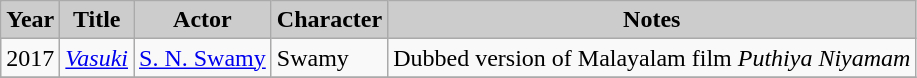<table class="wikitable">
<tr>
<th style="background:#ccc;">Year</th>
<th style="background:#ccc;">Title</th>
<th style="background:#ccc;">Actor</th>
<th style="background:#ccc;">Character</th>
<th style="background:#ccc;">Notes</th>
</tr>
<tr>
<td>2017</td>
<td><em><a href='#'>Vasuki</a></em></td>
<td><a href='#'>S. N. Swamy</a></td>
<td>Swamy</td>
<td>Dubbed version of Malayalam film <em>Puthiya Niyamam</em></td>
</tr>
<tr>
</tr>
</table>
